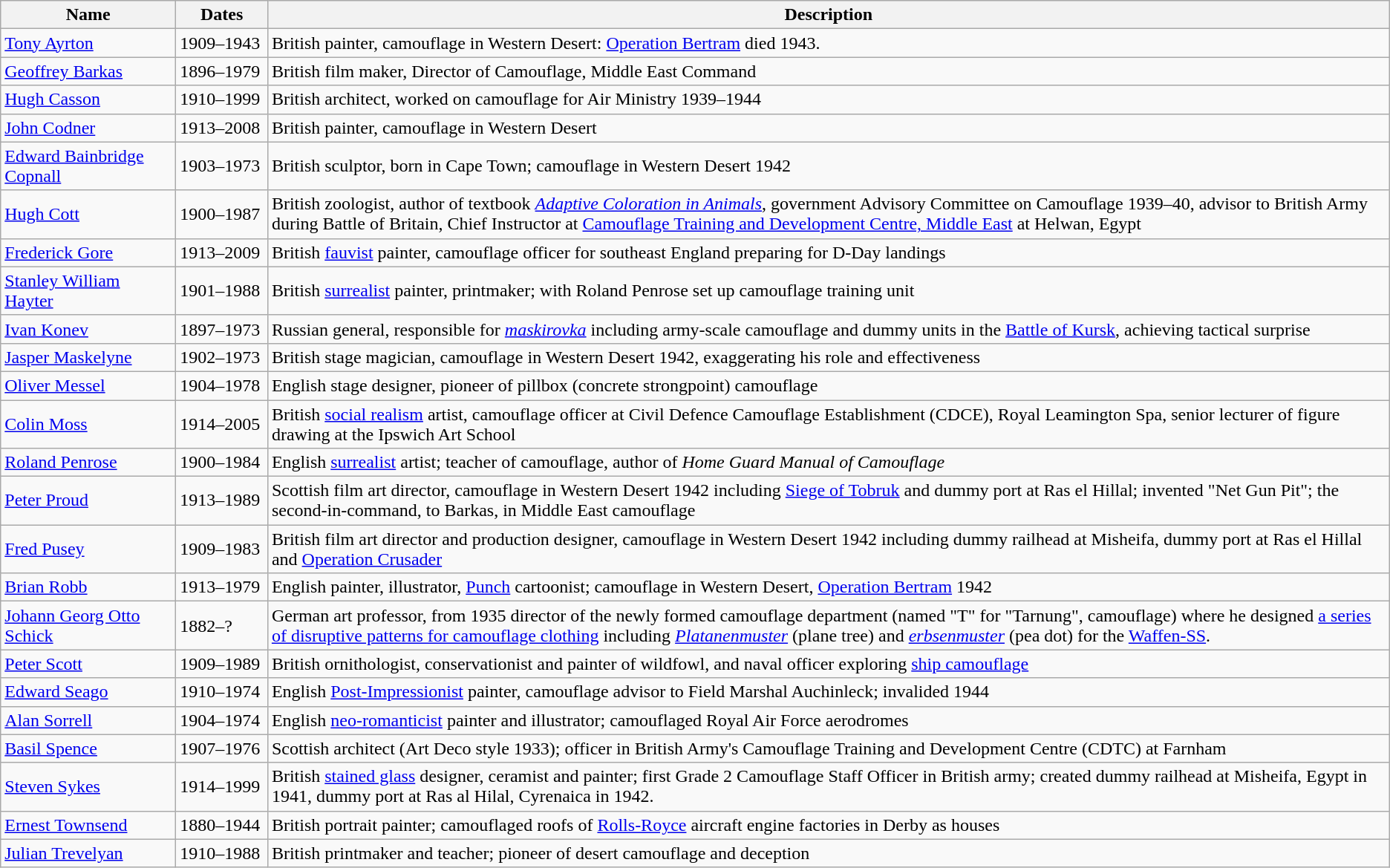<table class="wikitable" border="1">
<tr>
<th scope="col" width=150px>Name</th>
<th scope="col" width=75px>Dates</th>
<th scope="col">Description</th>
</tr>
<tr>
<td><a href='#'>Tony Ayrton</a></td>
<td>1909–1943</td>
<td>British painter, camouflage in Western Desert: <a href='#'>Operation Bertram</a> died 1943.</td>
</tr>
<tr>
<td><a href='#'>Geoffrey Barkas</a></td>
<td>1896–1979</td>
<td>British film maker, Director of Camouflage, Middle East Command</td>
</tr>
<tr>
<td><a href='#'>Hugh Casson</a></td>
<td>1910–1999</td>
<td>British architect, worked on camouflage for Air Ministry 1939–1944</td>
</tr>
<tr>
<td><a href='#'>John Codner</a></td>
<td>1913–2008</td>
<td>British painter,  camouflage in Western Desert</td>
</tr>
<tr>
<td><a href='#'>Edward Bainbridge Copnall</a></td>
<td>1903–1973</td>
<td>British sculptor, born in Cape Town; camouflage in Western Desert 1942</td>
</tr>
<tr>
<td><a href='#'>Hugh Cott</a></td>
<td>1900–1987</td>
<td>British zoologist, author of textbook <em><a href='#'>Adaptive Coloration in Animals</a></em>, government Advisory Committee on Camouflage 1939–40, advisor to British Army during Battle of Britain, Chief Instructor at <a href='#'>Camouflage Training and Development Centre, Middle East</a> at Helwan, Egypt</td>
</tr>
<tr>
<td><a href='#'>Frederick Gore</a></td>
<td>1913–2009</td>
<td>British <a href='#'>fauvist</a> painter, camouflage officer for southeast England preparing for D-Day landings</td>
</tr>
<tr>
<td><a href='#'>Stanley William Hayter</a></td>
<td>1901–1988</td>
<td>British <a href='#'>surrealist</a> painter, printmaker; with Roland Penrose set up camouflage training unit</td>
</tr>
<tr>
<td><a href='#'>Ivan Konev</a></td>
<td>1897–1973</td>
<td>Russian general, responsible for <em><a href='#'>maskirovka</a></em> including army-scale camouflage and dummy units in the <a href='#'>Battle of Kursk</a>, achieving tactical surprise</td>
</tr>
<tr>
<td><a href='#'>Jasper Maskelyne</a></td>
<td>1902–1973</td>
<td>British stage magician, camouflage in Western Desert 1942, exaggerating his role and effectiveness</td>
</tr>
<tr>
<td><a href='#'>Oliver Messel</a></td>
<td>1904–1978</td>
<td>English stage designer, pioneer of pillbox (concrete strongpoint) camouflage</td>
</tr>
<tr>
<td><a href='#'>Colin Moss</a></td>
<td>1914–2005</td>
<td>British <a href='#'>social realism</a> artist, camouflage officer at Civil Defence Camouflage Establishment (CDCE), Royal Leamington Spa, senior lecturer of figure drawing at the Ipswich Art School</td>
</tr>
<tr>
<td><a href='#'>Roland Penrose</a></td>
<td>1900–1984</td>
<td>English <a href='#'>surrealist</a> artist; teacher of camouflage, author of <em>Home Guard Manual of Camouflage</em></td>
</tr>
<tr>
<td><a href='#'>Peter Proud</a></td>
<td>1913–1989</td>
<td>Scottish film art director, camouflage in Western Desert 1942 including <a href='#'>Siege of Tobruk</a> and dummy port at Ras el Hillal; invented "Net Gun Pit"; the second-in-command, to Barkas, in Middle East camouflage</td>
</tr>
<tr>
<td><a href='#'>Fred Pusey</a></td>
<td>1909–1983</td>
<td>British film art director and production designer, camouflage in Western Desert 1942 including dummy railhead at Misheifa, dummy port at Ras el Hillal and <a href='#'>Operation Crusader</a></td>
</tr>
<tr>
<td><a href='#'>Brian Robb</a></td>
<td>1913–1979</td>
<td>English painter, illustrator, <a href='#'>Punch</a> cartoonist;  camouflage in Western Desert, <a href='#'>Operation Bertram</a> 1942</td>
</tr>
<tr>
<td><a href='#'>Johann Georg Otto Schick</a></td>
<td>1882–?</td>
<td>German art professor, from 1935 director of the newly formed camouflage department (named "T" for "Tarnung", camouflage) where he designed <a href='#'>a series of disruptive patterns for camouflage clothing</a> including <em><a href='#'>Platanenmuster</a></em> (plane tree) and <em><a href='#'>erbsenmuster</a></em> (pea dot) for the <a href='#'>Waffen-SS</a>.</td>
</tr>
<tr>
<td><a href='#'>Peter Scott</a></td>
<td>1909–1989</td>
<td>British ornithologist, conservationist and painter of wildfowl, and naval officer exploring <a href='#'>ship camouflage</a></td>
</tr>
<tr>
<td><a href='#'>Edward Seago</a></td>
<td>1910–1974</td>
<td>English <a href='#'>Post-Impressionist</a> painter, camouflage advisor to Field Marshal Auchinleck; invalided 1944</td>
</tr>
<tr>
<td><a href='#'>Alan Sorrell</a></td>
<td>1904–1974</td>
<td>English <a href='#'>neo-romanticist</a> painter and illustrator; camouflaged Royal Air Force aerodromes</td>
</tr>
<tr>
<td><a href='#'>Basil Spence</a></td>
<td>1907–1976</td>
<td>Scottish architect (Art Deco style 1933); officer in British Army's Camouflage Training and Development Centre (CDTC) at Farnham</td>
</tr>
<tr>
<td><a href='#'>Steven Sykes</a></td>
<td>1914–1999</td>
<td>British <a href='#'>stained glass</a> designer, ceramist and painter; first Grade 2 Camouflage Staff Officer in British army; created dummy railhead at Misheifa, Egypt in 1941, dummy port at Ras al Hilal, Cyrenaica in 1942.</td>
</tr>
<tr>
<td><a href='#'>Ernest Townsend</a></td>
<td>1880–1944</td>
<td>British portrait painter; camouflaged roofs of <a href='#'>Rolls-Royce</a> aircraft engine factories in Derby as houses</td>
</tr>
<tr>
<td><a href='#'>Julian Trevelyan</a></td>
<td>1910–1988</td>
<td>British printmaker and teacher; pioneer of desert camouflage and deception</td>
</tr>
</table>
